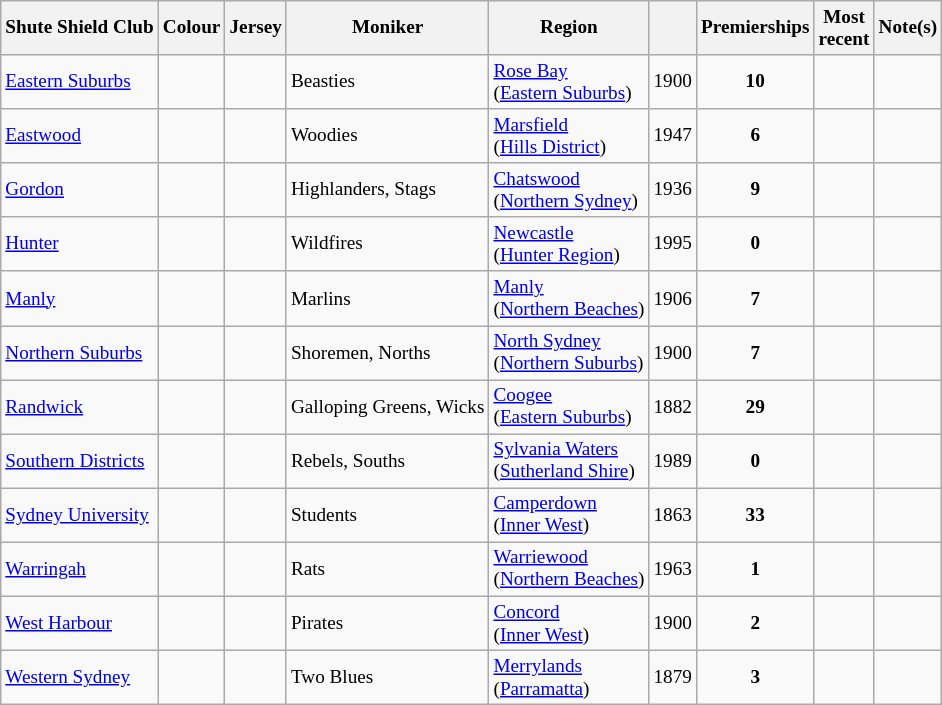<table class="wikitable sortable" style="text-align:left;font-size:80%;">
<tr>
<th>Shute Shield Club</th>
<th class=unsortable>Colour</th>
<th class=unsortable>Jersey</th>
<th>Moniker</th>
<th>Region</th>
<th></th>
<th>Premierships</th>
<th>Most<br>recent</th>
<th>Note(s)</th>
</tr>
<tr>
<td><a href='#'>Eastern Suburbs</a></td>
<td align=center></td>
<td align=center></td>
<td>Beasties</td>
<td><a href='#'>Rose Bay</a><br>(<a href='#'>Eastern Suburbs</a>)</td>
<td align=center>1900</td>
<td align=center><strong>10</strong></td>
<td align=center></td>
<td align=center></td>
</tr>
<tr>
<td><a href='#'>Eastwood</a></td>
<td align=center></td>
<td align=center></td>
<td>Woodies</td>
<td><a href='#'>Marsfield</a><br>(<a href='#'>Hills District</a>)</td>
<td align=center>1947</td>
<td align=center><strong>6</strong></td>
<td align=center></td>
<td align=center></td>
</tr>
<tr>
<td><a href='#'>Gordon</a></td>
<td align=center></td>
<td align=center></td>
<td>Highlanders, Stags</td>
<td><a href='#'>Chatswood</a><br>(<a href='#'>Northern Sydney</a>)</td>
<td align=center>1936</td>
<td align=center><strong>9</strong></td>
<td align=center></td>
<td align=center></td>
</tr>
<tr>
<td><a href='#'>Hunter</a></td>
<td align=center></td>
<td align=center></td>
<td>Wildfires</td>
<td><a href='#'>Newcastle</a><br>(<a href='#'>Hunter Region</a>)</td>
<td align=center>1995</td>
<td align=center><strong>0</strong></td>
<td align=center></td>
<td align=center></td>
</tr>
<tr>
<td><a href='#'>Manly</a></td>
<td align=center></td>
<td align=center></td>
<td>Marlins</td>
<td><a href='#'>Manly</a><br>(<a href='#'>Northern Beaches</a>)</td>
<td align=center>1906</td>
<td align=center><strong>7</strong></td>
<td align=center></td>
<td align=center></td>
</tr>
<tr>
<td><a href='#'>Northern Suburbs</a></td>
<td align=center></td>
<td align=center></td>
<td>Shoremen, Norths</td>
<td><a href='#'>North Sydney</a><br>(<a href='#'>Northern Suburbs</a>)</td>
<td align=center>1900</td>
<td align=center><strong>7</strong></td>
<td align=center></td>
<td align=center></td>
</tr>
<tr>
<td><a href='#'>Randwick</a></td>
<td align=center></td>
<td align=center></td>
<td>Galloping Greens, Wicks</td>
<td><a href='#'>Coogee</a><br>(<a href='#'>Eastern Suburbs</a>)</td>
<td align=center>1882</td>
<td align=center><strong>29</strong></td>
<td align=center></td>
<td align=center></td>
</tr>
<tr>
<td><a href='#'>Southern Districts</a></td>
<td align=center></td>
<td align=center></td>
<td>Rebels, Souths</td>
<td><a href='#'>Sylvania Waters</a><br>(<a href='#'>Sutherland Shire</a>)</td>
<td align=center>1989</td>
<td align=center><strong>0</strong></td>
<td align=center></td>
<td align=center></td>
</tr>
<tr>
<td><a href='#'>Sydney University</a></td>
<td align=center></td>
<td align=center></td>
<td>Students</td>
<td><a href='#'>Camperdown</a><br>(<a href='#'>Inner West</a>)</td>
<td align=center>1863</td>
<td align=center><strong>33</strong></td>
<td align=center></td>
<td align=center></td>
</tr>
<tr>
<td><a href='#'>Warringah</a></td>
<td align=center></td>
<td align=center></td>
<td>Rats</td>
<td><a href='#'>Warriewood</a><br>(<a href='#'>Northern Beaches</a>)</td>
<td align=center>1963</td>
<td align=center><strong>1</strong></td>
<td align=center></td>
<td align=center></td>
</tr>
<tr>
<td><a href='#'>West Harbour</a></td>
<td align=center></td>
<td align=center></td>
<td>Pirates</td>
<td><a href='#'>Concord</a><br>(<a href='#'>Inner West</a>)</td>
<td align=center>1900</td>
<td align=center><strong>2</strong></td>
<td align=center></td>
<td align=center></td>
</tr>
<tr>
<td><a href='#'>Western Sydney</a></td>
<td align=center></td>
<td align=center></td>
<td>Two Blues</td>
<td><a href='#'>Merrylands</a><br>(<a href='#'>Parramatta</a>)</td>
<td align=center>1879</td>
<td align=center><strong>3</strong></td>
<td align=center></td>
<td align=center></td>
</tr>
</table>
